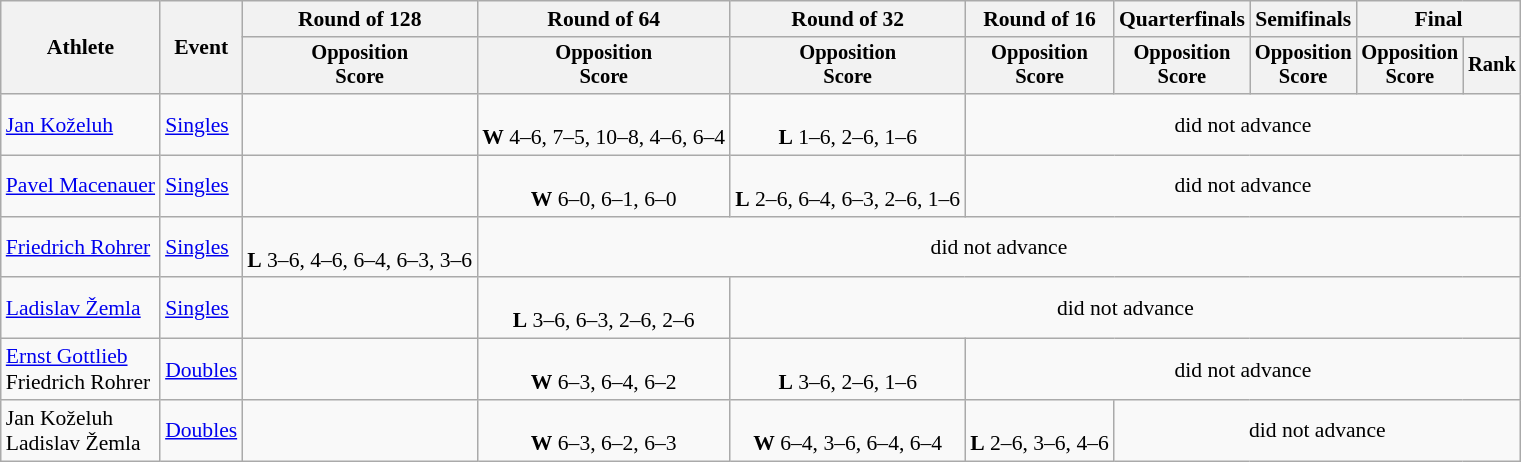<table class=wikitable style="font-size:90%">
<tr>
<th rowspan=2>Athlete</th>
<th rowspan=2>Event</th>
<th>Round of 128</th>
<th>Round of 64</th>
<th>Round of 32</th>
<th>Round of 16</th>
<th>Quarterfinals</th>
<th>Semifinals</th>
<th colspan=2>Final</th>
</tr>
<tr style="font-size:95%">
<th>Opposition<br>Score</th>
<th>Opposition<br>Score</th>
<th>Opposition<br>Score</th>
<th>Opposition<br>Score</th>
<th>Opposition<br>Score</th>
<th>Opposition<br>Score</th>
<th>Opposition<br>Score</th>
<th>Rank</th>
</tr>
<tr align=center>
<td align=left><a href='#'>Jan Koželuh</a></td>
<td align=left><a href='#'>Singles</a></td>
<td></td>
<td><br> <strong>W</strong> 4–6, 7–5, 10–8, 4–6, 6–4</td>
<td><br> <strong>L</strong> 1–6, 2–6, 1–6</td>
<td colspan=5>did not advance</td>
</tr>
<tr align=center>
<td align=left><a href='#'>Pavel Macenauer</a></td>
<td align=left><a href='#'>Singles</a></td>
<td></td>
<td><br> <strong>W</strong> 6–0, 6–1, 6–0</td>
<td><br> <strong>L</strong> 2–6, 6–4, 6–3, 2–6, 1–6</td>
<td colspan=5>did not advance</td>
</tr>
<tr align=center>
<td align=left><a href='#'>Friedrich Rohrer</a></td>
<td align=left><a href='#'>Singles</a></td>
<td><br> <strong>L</strong> 3–6, 4–6, 6–4, 6–3, 3–6</td>
<td colspan=7>did not advance</td>
</tr>
<tr align=center>
<td align=left><a href='#'>Ladislav Žemla</a></td>
<td align=left><a href='#'>Singles</a></td>
<td></td>
<td><br> <strong>L</strong> 3–6, 6–3, 2–6, 2–6</td>
<td colspan=6>did not advance</td>
</tr>
<tr align=center>
<td align=left><a href='#'>Ernst Gottlieb</a> <br> Friedrich Rohrer</td>
<td align=left><a href='#'>Doubles</a></td>
<td></td>
<td> <br> <strong>W</strong> 6–3, 6–4, 6–2</td>
<td> <br> <strong>L</strong> 3–6, 2–6, 1–6</td>
<td colspan=5>did not advance</td>
</tr>
<tr align=center>
<td align=left>Jan Koželuh <br> Ladislav Žemla</td>
<td align=left><a href='#'>Doubles</a></td>
<td></td>
<td> <br> <strong>W</strong> 6–3, 6–2, 6–3</td>
<td> <br> <strong>W</strong> 6–4, 3–6, 6–4, 6–4</td>
<td> <br> <strong>L</strong> 2–6, 3–6, 4–6</td>
<td colspan=4>did not advance</td>
</tr>
</table>
